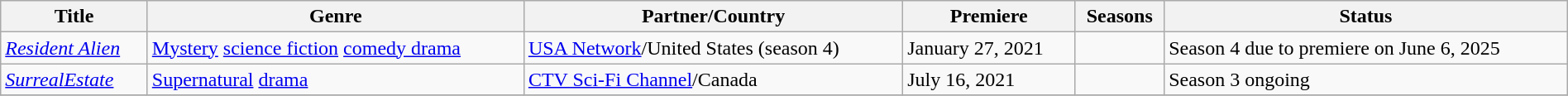<table class="wikitable sortable" style="width:100%;">
<tr>
<th>Title</th>
<th>Genre</th>
<th>Partner/Country</th>
<th>Premiere</th>
<th>Seasons</th>
<th>Status</th>
</tr>
<tr>
<td><em><a href='#'>Resident Alien</a></em></td>
<td><a href='#'>Mystery</a> <a href='#'>science fiction</a> <a href='#'>comedy drama</a></td>
<td><a href='#'>USA Network</a>/United States (season 4)</td>
<td>January 27, 2021</td>
<td></td>
<td>Season 4 due to premiere on June 6, 2025</td>
</tr>
<tr>
<td><em><a href='#'>SurrealEstate</a></em></td>
<td><a href='#'>Supernatural</a> <a href='#'>drama</a></td>
<td><a href='#'>CTV Sci-Fi Channel</a>/Canada</td>
<td>July 16, 2021</td>
<td></td>
<td>Season 3 ongoing</td>
</tr>
<tr>
</tr>
</table>
